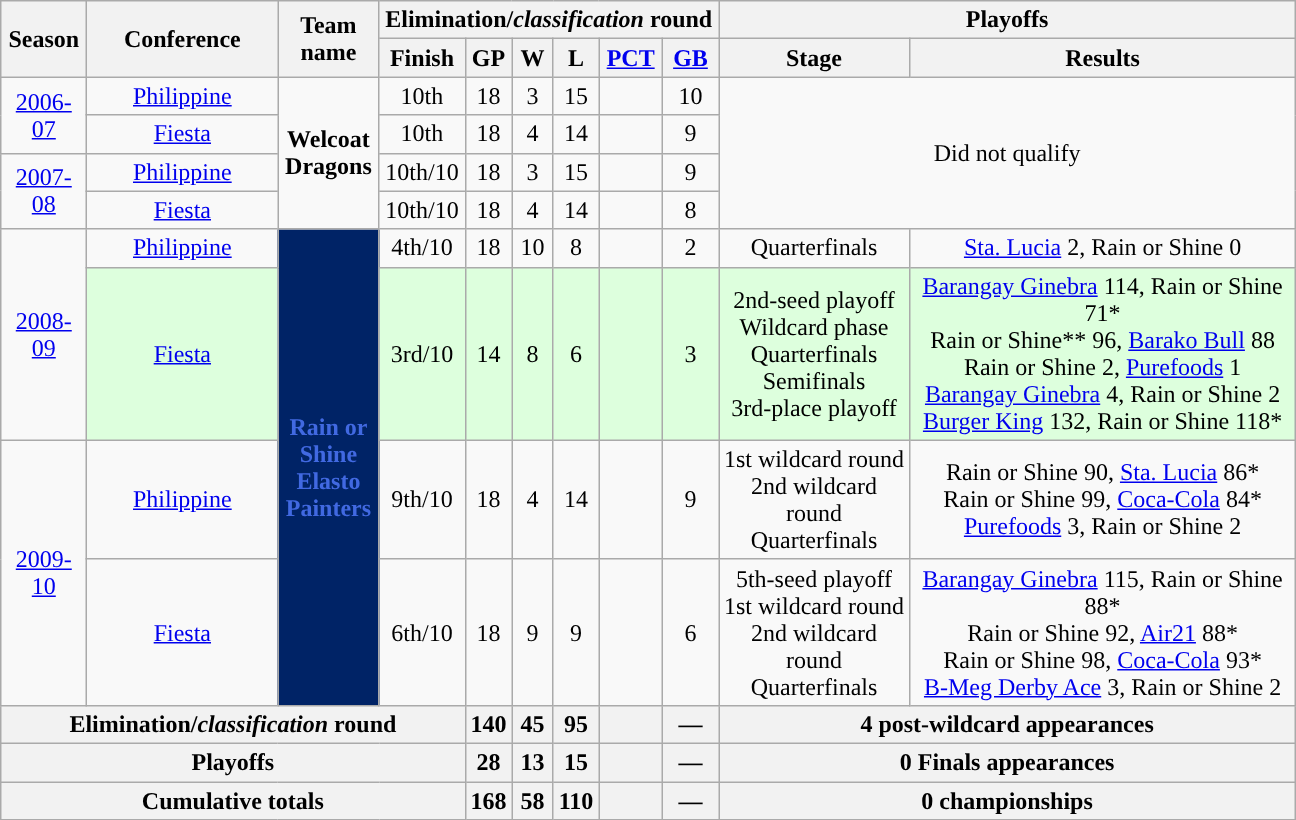<table class=wikitable style="text-align:center;">
<tr>
<th width=50px rowspan=2>Season</th>
<th width=120px rowspan=2>Conference</th>
<th width=60px rowspan=2>Team name</th>
<th colspan=6>Elimination/<em>classification</em> round</th>
<th colspan=2>Playoffs</th>
</tr>
<tr>
<th width=50px>Finish</th>
<th width=20px>GP</th>
<th width=20px>W</th>
<th width=20px>L</th>
<th width=35px><a href='#'>PCT</a></th>
<th width=30px><a href='#'>GB</a></th>
<th width=120px>Stage</th>
<th width=250px>Results</th>
</tr>
<tr>
<td rowspan=2><a href='#'>2006-07</a></td>
<td><a href='#'>Philippine</a></td>
<td rowspan=4><strong>Welcoat Dragons</strong></td>
<td>10th</td>
<td>18</td>
<td>3</td>
<td>15</td>
<td></td>
<td>10</td>
<td colspan=2 rowspan=4>Did not qualify</td>
</tr>
<tr>
<td><a href='#'>Fiesta</a></td>
<td>10th</td>
<td>18</td>
<td>4</td>
<td>14</td>
<td></td>
<td>9</td>
</tr>
<tr>
<td rowspan=2><a href='#'>2007-08</a></td>
<td><a href='#'>Philippine</a></td>
<td>10th/10</td>
<td>18</td>
<td>3</td>
<td>15</td>
<td></td>
<td>9</td>
</tr>
<tr>
<td><a href='#'>Fiesta</a></td>
<td>10th/10</td>
<td>18</td>
<td>4</td>
<td>14</td>
<td></td>
<td>8</td>
</tr>
<tr>
<td rowspan=2><a href='#'>2008-09</a></td>
<td><a href='#'>Philippine</a></td>
<td rowspan=4 style="background:#002366; color:#4169E1; "><span><strong>Rain or Shine Elasto Painters</strong></span></td>
<td>4th/10</td>
<td>18</td>
<td>10</td>
<td>8</td>
<td></td>
<td>2</td>
<td>Quarterfinals</td>
<td><a href='#'>Sta. Lucia</a> 2, Rain or Shine 0</td>
</tr>
<tr bgcolor=#DDFFDD>
<td><a href='#'>Fiesta</a></td>
<td>3rd/10</td>
<td>14</td>
<td>8</td>
<td>6</td>
<td></td>
<td>3</td>
<td>2nd-seed playoff<br>Wildcard phase<br>Quarterfinals<br>Semifinals<br>3rd-place playoff</td>
<td><a href='#'>Barangay Ginebra</a> 114, Rain or Shine 71*<br>Rain or Shine** 96, <a href='#'>Barako Bull</a> 88<br>Rain or Shine 2, <a href='#'>Purefoods</a> 1<br><a href='#'>Barangay Ginebra</a> 4, Rain or Shine 2<br><a href='#'>Burger King</a> 132, Rain or Shine 118*</td>
</tr>
<tr>
<td rowspan=2><a href='#'>2009-10</a></td>
<td><a href='#'>Philippine</a></td>
<td>9th/10</td>
<td>18</td>
<td>4</td>
<td>14</td>
<td></td>
<td>9</td>
<td>1st wildcard round<br>2nd wildcard round<br>Quarterfinals</td>
<td>Rain or Shine 90, <a href='#'>Sta. Lucia</a> 86*<br>Rain or Shine 99, <a href='#'>Coca-Cola</a> 84*<br><a href='#'>Purefoods</a> 3, Rain or Shine 2</td>
</tr>
<tr>
<td><a href='#'>Fiesta</a></td>
<td>6th/10</td>
<td>18</td>
<td>9</td>
<td>9</td>
<td></td>
<td>6</td>
<td>5th-seed playoff<br>1st wildcard round<br>2nd wildcard round<br>Quarterfinals</td>
<td><a href='#'>Barangay Ginebra</a> 115, Rain or Shine 88*<br>Rain or Shine 92, <a href='#'>Air21</a> 88*<br>Rain or Shine 98, <a href='#'>Coca-Cola</a> 93*<br><a href='#'>B-Meg Derby Ace</a> 3, Rain or Shine 2</td>
</tr>
<tr>
<th colspan=4>Elimination/<em>classification</em> round</th>
<th>140</th>
<th>45</th>
<th>95</th>
<th></th>
<th>—</th>
<th colspan=2>4 post-wildcard appearances</th>
</tr>
<tr>
<th colspan=4>Playoffs</th>
<th>28</th>
<th>13</th>
<th>15</th>
<th></th>
<th>—</th>
<th colspan=2>0 Finals appearances</th>
</tr>
<tr>
<th colspan=4>Cumulative totals</th>
<th>168</th>
<th>58</th>
<th>110</th>
<th></th>
<th>—</th>
<th colspan=2>0 championships</th>
</tr>
</table>
